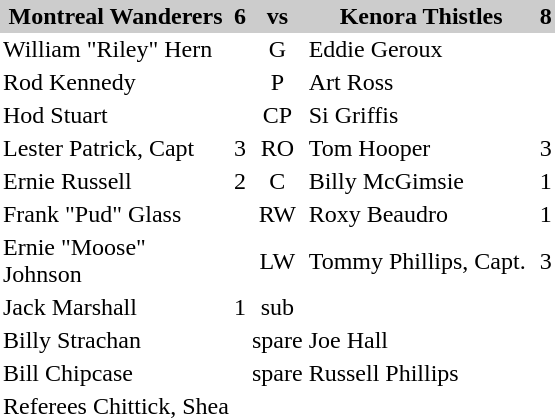<table cellpadding=2 cellspacing=0 border=0 style="margin-left: 0.5in">
<tr bgcolor=#cccccc>
<th width=150>Montreal Wanderers</th>
<th>6</th>
<th width=30>vs</th>
<th width=150>Kenora Thistles</th>
<th>8</th>
</tr>
<tr>
<td>William "Riley" Hern</td>
<td></td>
<td align=center>G</td>
<td>Eddie Geroux</td>
<td></td>
<td></td>
</tr>
<tr>
<td>Rod Kennedy</td>
<td></td>
<td align=center>P</td>
<td>Art Ross</td>
<td></td>
<td></td>
</tr>
<tr>
<td>Hod Stuart</td>
<td></td>
<td align=center>CP</td>
<td>Si Griffis</td>
<td></td>
<td></td>
</tr>
<tr>
<td>Lester Patrick, Capt</td>
<td>3</td>
<td align=center>RO</td>
<td>Tom Hooper</td>
<td>3</td>
<td></td>
</tr>
<tr>
<td>Ernie Russell</td>
<td>2</td>
<td align=center>C</td>
<td>Billy McGimsie</td>
<td>1</td>
<td></td>
</tr>
<tr>
<td>Frank "Pud" Glass</td>
<td></td>
<td align=center>RW</td>
<td>Roxy Beaudro</td>
<td>1</td>
<td></td>
</tr>
<tr>
<td>Ernie "Moose" Johnson</td>
<td></td>
<td align=center>LW</td>
<td>Tommy Phillips, Capt.</td>
<td>3</td>
<td></td>
</tr>
<tr>
<td>Jack Marshall</td>
<td>1</td>
<td align=center>sub</td>
<td></td>
</tr>
<tr>
<td>Billy Strachan</td>
<td></td>
<td align=center>spare</td>
<td>Joe Hall</td>
</tr>
<tr>
<td>Bill Chipcase</td>
<td></td>
<td align=center>spare</td>
<td>Russell Phillips</td>
</tr>
<tr>
<td colspan="5">Referees Chittick, Shea</td>
</tr>
<tr>
</tr>
</table>
